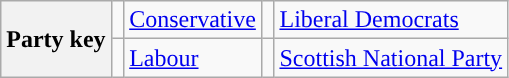<table class=wikitable>
<tr>
<th rowspan=2>Party key</th>
<td width="1" style="color:inherit;background:"></td>
<td><a href='#'>Conservative</a></td>
<td width="1" style="color:inherit;background:"></td>
<td><a href='#'>Liberal Democrats</a></td>
</tr>
<tr>
<td width="1" style="color:inherit;background:"></td>
<td><a href='#'>Labour</a></td>
<td width="1" style="color:inherit;background:"></td>
<td><a href='#'>Scottish National Party</a></td>
</tr>
</table>
